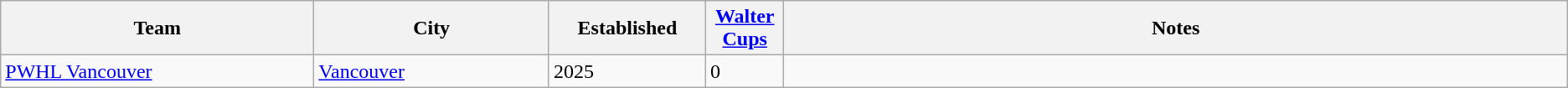<table class="wikitable">
<tr>
<th bgcolor="#DDDDFF" width="20%">Team</th>
<th bgcolor="#DDDDFF" width="15%">City</th>
<th bgcolor="#DDDDFF" width="10%">Established</th>
<th bgcolor="#DDDDFF" width="5%"><a href='#'>Walter Cups</a></th>
<th bgcolor="#DDDDFF" width="50%">Notes</th>
</tr>
<tr>
<td><a href='#'>PWHL Vancouver</a></td>
<td><a href='#'>Vancouver</a></td>
<td>2025</td>
<td>0</td>
<td></td>
</tr>
</table>
